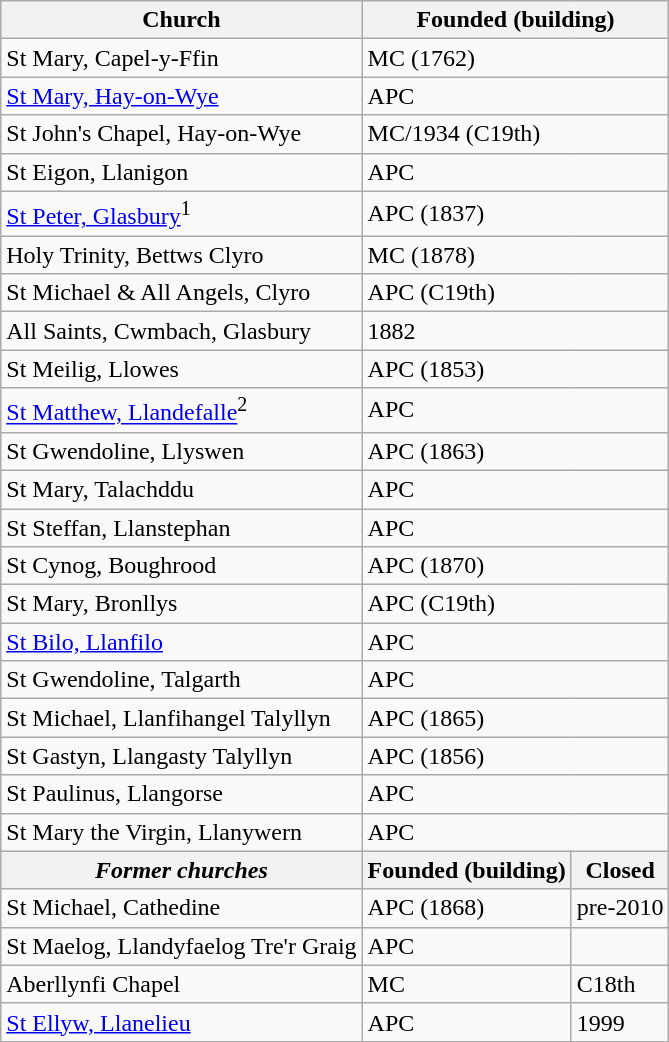<table class="wikitable">
<tr>
<th>Church</th>
<th colspan="2">Founded (building)</th>
</tr>
<tr>
<td>St Mary, Capel-y-Ffin</td>
<td colspan="2">MC (1762)</td>
</tr>
<tr>
<td><a href='#'>St Mary, Hay-on-Wye</a></td>
<td colspan="2">APC</td>
</tr>
<tr>
<td>St John's Chapel, Hay-on-Wye</td>
<td colspan="2">MC/1934 (C19th)</td>
</tr>
<tr>
<td>St Eigon, Llanigon</td>
<td colspan="2">APC</td>
</tr>
<tr>
<td><a href='#'>St Peter, Glasbury</a><sup>1</sup></td>
<td colspan="2">APC (1837)</td>
</tr>
<tr>
<td>Holy Trinity, Bettws Clyro</td>
<td colspan="2">MC (1878)</td>
</tr>
<tr>
<td>St Michael & All Angels, Clyro</td>
<td colspan="2">APC (C19th)</td>
</tr>
<tr>
<td>All Saints, Cwmbach, Glasbury</td>
<td colspan="2">1882</td>
</tr>
<tr>
<td>St Meilig, Llowes</td>
<td colspan="2">APC (1853)</td>
</tr>
<tr>
<td><a href='#'>St Matthew, Llandefalle</a><sup>2</sup></td>
<td colspan="2">APC</td>
</tr>
<tr>
<td>St Gwendoline, Llyswen</td>
<td colspan="2">APC (1863)</td>
</tr>
<tr>
<td>St Mary, Talachddu</td>
<td colspan="2">APC</td>
</tr>
<tr>
<td>St Steffan, Llanstephan</td>
<td colspan="2">APC</td>
</tr>
<tr>
<td>St Cynog, Boughrood</td>
<td colspan="2">APC (1870)</td>
</tr>
<tr>
<td>St Mary, Bronllys</td>
<td colspan="2">APC (C19th)</td>
</tr>
<tr>
<td><a href='#'>St Bilo, Llanfilo</a></td>
<td colspan="2">APC</td>
</tr>
<tr>
<td>St Gwendoline, Talgarth</td>
<td colspan="2">APC</td>
</tr>
<tr>
<td>St Michael, Llanfihangel Talyllyn</td>
<td colspan="2">APC (1865)</td>
</tr>
<tr>
<td>St Gastyn, Llangasty Talyllyn</td>
<td colspan="2">APC (1856)</td>
</tr>
<tr>
<td>St Paulinus, Llangorse</td>
<td colspan="2">APC</td>
</tr>
<tr>
<td>St Mary the Virgin, Llanywern</td>
<td colspan="2">APC</td>
</tr>
<tr>
<th><em>Former churches</em></th>
<th>Founded (building)</th>
<th>Closed</th>
</tr>
<tr>
<td>St Michael, Cathedine</td>
<td>APC (1868)</td>
<td>pre-2010</td>
</tr>
<tr>
<td>St Maelog, Llandyfaelog Tre'r Graig</td>
<td>APC</td>
<td></td>
</tr>
<tr>
<td>Aberllynfi Chapel</td>
<td>MC</td>
<td>C18th</td>
</tr>
<tr>
<td><a href='#'>St Ellyw, Llanelieu</a></td>
<td>APC</td>
<td>1999</td>
</tr>
</table>
